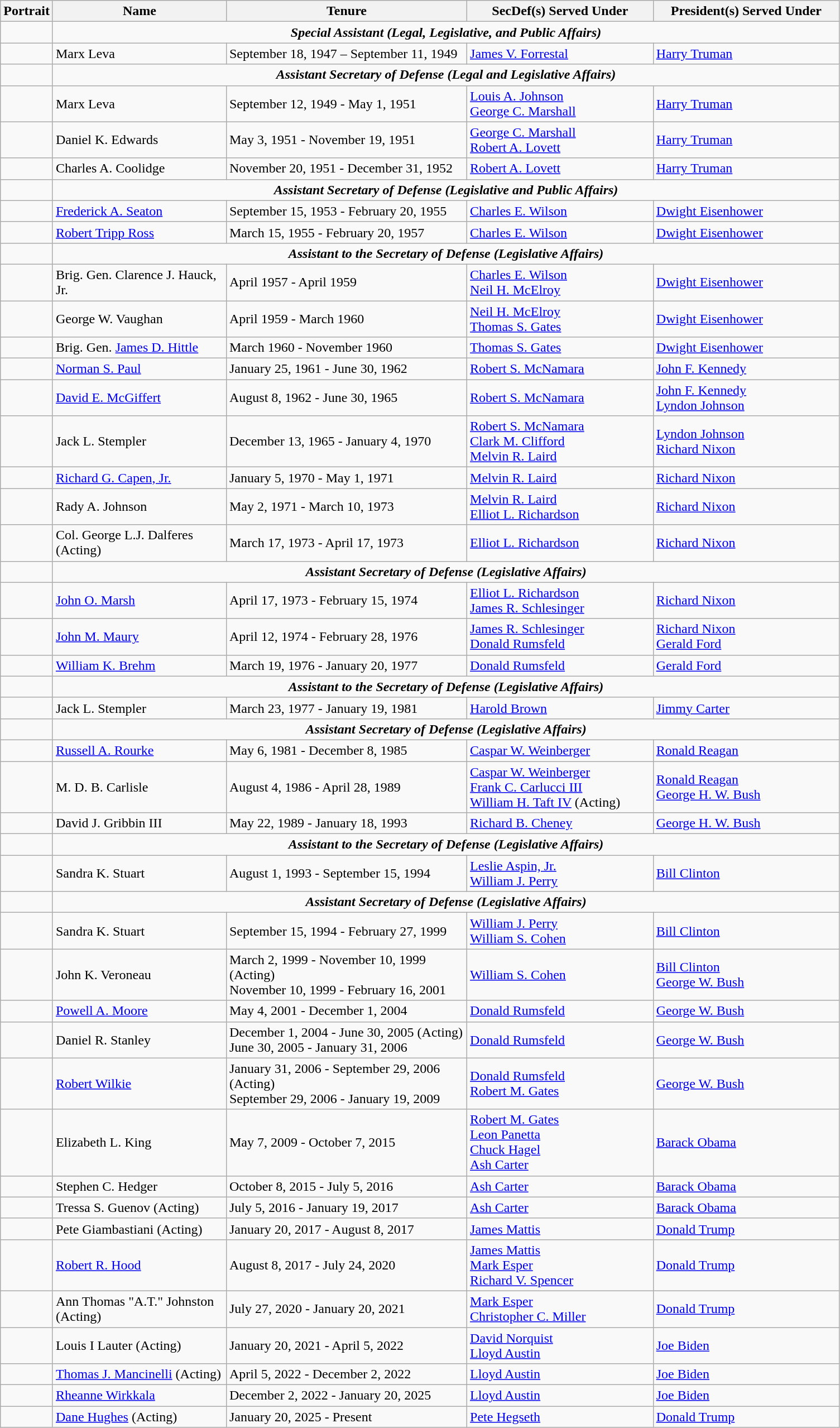<table class="wikitable">
<tr>
<th>Portrait</th>
<th scope="col" width="200">Name</th>
<th scope="col" width="280">Tenure</th>
<th scope="col" width="215">SecDef(s) Served Under</th>
<th scope="col" width="215">President(s) Served Under</th>
</tr>
<tr>
<td></td>
<td colspan="4" align="center"><strong><em>Special Assistant (Legal, Legislative, and Public Affairs)</em></strong></td>
</tr>
<tr>
<td></td>
<td>Marx Leva</td>
<td>September 18, 1947 – September 11, 1949</td>
<td><a href='#'>James V. Forrestal</a></td>
<td><a href='#'>Harry Truman</a></td>
</tr>
<tr>
<td></td>
<td colspan="4" align="center"><strong><em>Assistant Secretary of Defense (Legal and Legislative Affairs)</em></strong></td>
</tr>
<tr>
<td></td>
<td>Marx Leva</td>
<td>September 12, 1949 - May 1, 1951</td>
<td><a href='#'>Louis A. Johnson</a> <br> <a href='#'>George C. Marshall</a></td>
<td><a href='#'>Harry Truman</a></td>
</tr>
<tr>
<td></td>
<td>Daniel K. Edwards</td>
<td>May 3, 1951 - November 19, 1951</td>
<td><a href='#'>George C. Marshall</a> <br> <a href='#'>Robert A. Lovett</a></td>
<td><a href='#'>Harry Truman</a></td>
</tr>
<tr>
<td></td>
<td>Charles A. Coolidge</td>
<td>November 20, 1951 - December 31, 1952</td>
<td><a href='#'>Robert A. Lovett</a></td>
<td><a href='#'>Harry Truman</a></td>
</tr>
<tr>
<td></td>
<td colspan="4" align="center"><strong><em>Assistant Secretary of Defense (Legislative and Public Affairs)</em></strong></td>
</tr>
<tr>
<td></td>
<td><a href='#'>Frederick A. Seaton</a></td>
<td>September 15, 1953 - February 20, 1955</td>
<td><a href='#'>Charles E. Wilson</a></td>
<td><a href='#'>Dwight Eisenhower</a></td>
</tr>
<tr>
<td></td>
<td><a href='#'>Robert Tripp Ross</a></td>
<td>March 15, 1955 - February 20, 1957</td>
<td><a href='#'>Charles E. Wilson</a></td>
<td><a href='#'>Dwight Eisenhower</a></td>
</tr>
<tr>
<td></td>
<td colspan="4" align="center"><strong><em>Assistant to the Secretary of Defense (Legislative Affairs)</em></strong></td>
</tr>
<tr>
<td></td>
<td>Brig. Gen. Clarence J. Hauck, Jr.</td>
<td>April 1957 - April 1959</td>
<td><a href='#'>Charles E. Wilson</a> <br> <a href='#'>Neil H. McElroy</a></td>
<td><a href='#'>Dwight Eisenhower</a></td>
</tr>
<tr>
<td></td>
<td>George W. Vaughan</td>
<td>April 1959 - March 1960</td>
<td><a href='#'>Neil H. McElroy</a> <br> <a href='#'>Thomas S. Gates</a></td>
<td><a href='#'>Dwight Eisenhower</a></td>
</tr>
<tr>
<td></td>
<td>Brig. Gen. <a href='#'>James D. Hittle</a></td>
<td>March 1960 - November 1960</td>
<td><a href='#'>Thomas S. Gates</a></td>
<td><a href='#'>Dwight Eisenhower</a></td>
</tr>
<tr>
<td></td>
<td><a href='#'>Norman S. Paul</a></td>
<td>January 25, 1961 - June 30, 1962</td>
<td><a href='#'>Robert S. McNamara</a></td>
<td><a href='#'>John F. Kennedy</a></td>
</tr>
<tr>
<td></td>
<td><a href='#'>David E. McGiffert</a></td>
<td>August 8, 1962 - June 30, 1965</td>
<td><a href='#'>Robert S. McNamara</a></td>
<td><a href='#'>John F. Kennedy</a> <br> <a href='#'>Lyndon Johnson</a></td>
</tr>
<tr>
<td></td>
<td>Jack L. Stempler</td>
<td>December 13, 1965 - January 4, 1970</td>
<td><a href='#'>Robert S. McNamara</a> <br> <a href='#'>Clark M. Clifford</a> <br> <a href='#'>Melvin R. Laird</a></td>
<td><a href='#'>Lyndon Johnson</a> <br> <a href='#'>Richard Nixon</a></td>
</tr>
<tr>
<td></td>
<td><a href='#'>Richard G. Capen, Jr.</a></td>
<td>January 5, 1970 - May 1, 1971</td>
<td><a href='#'>Melvin R. Laird</a></td>
<td><a href='#'>Richard Nixon</a></td>
</tr>
<tr>
<td></td>
<td>Rady A. Johnson</td>
<td>May 2, 1971 - March 10, 1973</td>
<td><a href='#'>Melvin R. Laird</a> <br> <a href='#'>Elliot L. Richardson</a></td>
<td><a href='#'>Richard Nixon</a></td>
</tr>
<tr>
<td></td>
<td>Col. George L.J. Dalferes (Acting)</td>
<td>March 17, 1973 - April 17, 1973</td>
<td><a href='#'>Elliot L. Richardson</a></td>
<td><a href='#'>Richard Nixon</a></td>
</tr>
<tr>
<td></td>
<td colspan="4" align="center"><strong><em>Assistant Secretary of Defense (Legislative Affairs)</em></strong></td>
</tr>
<tr>
<td></td>
<td><a href='#'>John O. Marsh</a></td>
<td>April 17, 1973 - February 15, 1974</td>
<td><a href='#'>Elliot L. Richardson</a> <br> <a href='#'>James R. Schlesinger</a></td>
<td><a href='#'>Richard Nixon</a></td>
</tr>
<tr>
<td></td>
<td><a href='#'>John M. Maury</a></td>
<td>April 12, 1974 - February 28, 1976</td>
<td><a href='#'>James R. Schlesinger</a> <br> <a href='#'>Donald Rumsfeld</a></td>
<td><a href='#'>Richard Nixon</a> <br> <a href='#'>Gerald Ford</a></td>
</tr>
<tr>
<td></td>
<td><a href='#'>William K. Brehm</a></td>
<td>March 19, 1976 - January 20, 1977</td>
<td><a href='#'>Donald Rumsfeld</a></td>
<td><a href='#'>Gerald Ford</a></td>
</tr>
<tr>
<td></td>
<td colspan="4" align="center"><strong><em>Assistant to the Secretary of Defense (Legislative Affairs)</em></strong></td>
</tr>
<tr>
<td></td>
<td>Jack L. Stempler</td>
<td>March 23, 1977 - January 19, 1981</td>
<td><a href='#'>Harold Brown</a></td>
<td><a href='#'>Jimmy Carter</a></td>
</tr>
<tr>
<td></td>
<td colspan="4" align="center"><strong><em>Assistant Secretary of Defense (Legislative Affairs)</em></strong></td>
</tr>
<tr>
<td></td>
<td><a href='#'>Russell A. Rourke</a></td>
<td>May 6, 1981 - December 8, 1985</td>
<td><a href='#'>Caspar W. Weinberger</a></td>
<td><a href='#'>Ronald Reagan</a></td>
</tr>
<tr>
<td></td>
<td>M. D. B. Carlisle</td>
<td>August 4, 1986 - April 28, 1989</td>
<td><a href='#'>Caspar W. Weinberger</a> <br> <a href='#'>Frank C. Carlucci III</a> <br> <a href='#'>William H. Taft IV</a> (Acting)</td>
<td><a href='#'>Ronald Reagan</a> <br> <a href='#'>George H. W. Bush</a></td>
</tr>
<tr>
<td></td>
<td>David J. Gribbin III</td>
<td>May 22, 1989 - January 18, 1993</td>
<td><a href='#'>Richard B. Cheney</a></td>
<td><a href='#'>George H. W. Bush</a></td>
</tr>
<tr>
<td></td>
<td colspan="4" align="center"><strong><em>Assistant to the Secretary of Defense (Legislative Affairs)</em></strong></td>
</tr>
<tr>
<td></td>
<td>Sandra K. Stuart</td>
<td>August 1, 1993 - September 15, 1994</td>
<td><a href='#'>Leslie Aspin, Jr.</a> <br> <a href='#'>William J. Perry</a></td>
<td><a href='#'>Bill Clinton</a></td>
</tr>
<tr>
<td></td>
<td colspan="4" align="center"><strong><em>Assistant Secretary of Defense (Legislative Affairs)</em></strong></td>
</tr>
<tr>
<td></td>
<td>Sandra K. Stuart</td>
<td>September 15, 1994 - February 27, 1999</td>
<td><a href='#'>William J. Perry</a> <br> <a href='#'>William S. Cohen</a></td>
<td><a href='#'>Bill Clinton</a></td>
</tr>
<tr>
<td></td>
<td>John K. Veroneau</td>
<td>March 2, 1999 - November 10, 1999 (Acting) <br> November 10, 1999 - February 16, 2001</td>
<td><a href='#'>William S. Cohen</a></td>
<td><a href='#'>Bill Clinton</a> <br> <a href='#'>George W. Bush</a></td>
</tr>
<tr>
<td></td>
<td><a href='#'>Powell A. Moore</a></td>
<td>May 4, 2001 - December 1, 2004</td>
<td><a href='#'>Donald Rumsfeld</a></td>
<td><a href='#'>George W. Bush</a></td>
</tr>
<tr>
<td></td>
<td>Daniel R. Stanley</td>
<td>December 1, 2004 - June 30, 2005 (Acting) <br> June 30, 2005 - January 31, 2006</td>
<td><a href='#'>Donald Rumsfeld</a></td>
<td><a href='#'>George W. Bush</a></td>
</tr>
<tr>
<td></td>
<td><a href='#'>Robert Wilkie</a></td>
<td>January 31, 2006 - September 29, 2006 (Acting) <br> September 29, 2006 - January 19, 2009</td>
<td><a href='#'>Donald Rumsfeld</a><br> <a href='#'>Robert M. Gates</a></td>
<td><a href='#'>George W. Bush</a></td>
</tr>
<tr>
<td></td>
<td>Elizabeth L. King</td>
<td>May 7, 2009 - October 7, 2015</td>
<td><a href='#'>Robert M. Gates</a><br><a href='#'>Leon Panetta</a><br><a href='#'>Chuck Hagel</a><br><a href='#'>Ash Carter</a></td>
<td><a href='#'>Barack Obama</a></td>
</tr>
<tr>
<td></td>
<td>Stephen C. Hedger</td>
<td>October 8, 2015 - July 5, 2016</td>
<td><a href='#'>Ash Carter</a></td>
<td><a href='#'>Barack Obama</a></td>
</tr>
<tr>
<td></td>
<td>Tressa S. Guenov (Acting)</td>
<td>July 5, 2016 - January 19, 2017</td>
<td><a href='#'>Ash Carter</a></td>
<td><a href='#'>Barack Obama</a></td>
</tr>
<tr>
<td></td>
<td>Pete Giambastiani (Acting)</td>
<td>January 20, 2017 - August 8, 2017</td>
<td><a href='#'>James Mattis</a></td>
<td><a href='#'>Donald Trump</a></td>
</tr>
<tr>
<td></td>
<td><a href='#'>Robert R. Hood</a></td>
<td>August 8, 2017 - July 24, 2020</td>
<td><a href='#'>James Mattis</a><br><a href='#'>Mark Esper</a><br><a href='#'>Richard V. Spencer</a></td>
<td><a href='#'>Donald Trump</a></td>
</tr>
<tr>
<td></td>
<td>Ann Thomas "A.T." Johnston (Acting)</td>
<td>July 27, 2020 - January 20, 2021</td>
<td><a href='#'>Mark Esper</a><br><a href='#'>Christopher C. Miller</a></td>
<td><a href='#'>Donald Trump</a></td>
</tr>
<tr>
<td></td>
<td>Louis I Lauter (Acting)</td>
<td>January 20, 2021 - April 5, 2022</td>
<td><a href='#'>David Norquist</a><br><a href='#'>Lloyd Austin</a></td>
<td><a href='#'>Joe Biden</a></td>
</tr>
<tr>
<td></td>
<td><a href='#'>Thomas J. Mancinelli</a> (Acting)</td>
<td>April 5, 2022 - December 2, 2022</td>
<td><a href='#'>Lloyd Austin</a></td>
<td><a href='#'>Joe Biden</a></td>
</tr>
<tr>
<td></td>
<td><a href='#'>Rheanne Wirkkala</a></td>
<td>December 2, 2022 - January 20, 2025</td>
<td><a href='#'>Lloyd Austin</a></td>
<td><a href='#'>Joe Biden</a></td>
</tr>
<tr>
<td></td>
<td><a href='#'>Dane Hughes</a> (Acting)</td>
<td>January 20, 2025 - Present</td>
<td><a href='#'>Pete Hegseth</a></td>
<td><a href='#'>Donald Trump</a></td>
</tr>
</table>
